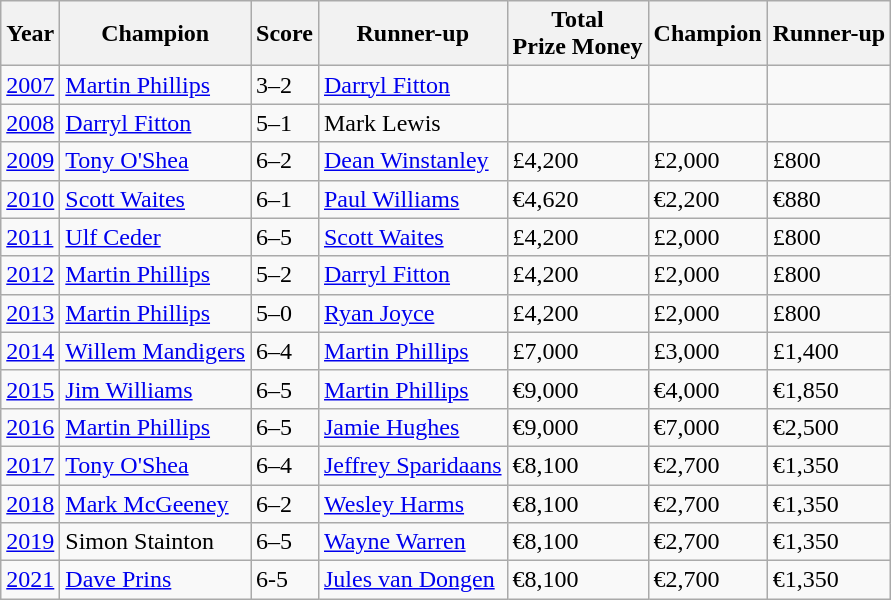<table class="wikitable">
<tr>
<th>Year</th>
<th>Champion</th>
<th>Score</th>
<th>Runner-up</th>
<th>Total<br>Prize Money</th>
<th>Champion</th>
<th>Runner-up</th>
</tr>
<tr>
<td><a href='#'>2007</a></td>
<td> <a href='#'>Martin Phillips</a></td>
<td>3–2</td>
<td> <a href='#'>Darryl Fitton</a></td>
<td></td>
<td></td>
<td></td>
</tr>
<tr>
<td><a href='#'>2008</a></td>
<td> <a href='#'>Darryl Fitton</a></td>
<td>5–1</td>
<td> Mark Lewis</td>
<td></td>
<td></td>
</tr>
<tr>
<td><a href='#'>2009</a></td>
<td> <a href='#'>Tony O'Shea</a></td>
<td>6–2</td>
<td> <a href='#'>Dean Winstanley</a></td>
<td>£4,200</td>
<td>£2,000</td>
<td>£800</td>
</tr>
<tr>
<td><a href='#'>2010</a></td>
<td> <a href='#'>Scott Waites</a></td>
<td>6–1</td>
<td> <a href='#'>Paul Williams</a></td>
<td>€4,620</td>
<td>€2,200</td>
<td>€880</td>
</tr>
<tr>
<td><a href='#'>2011</a></td>
<td> <a href='#'>Ulf Ceder</a></td>
<td>6–5</td>
<td> <a href='#'>Scott Waites</a></td>
<td>£4,200</td>
<td>£2,000</td>
<td>£800</td>
</tr>
<tr>
<td><a href='#'>2012</a></td>
<td> <a href='#'>Martin Phillips</a></td>
<td>5–2</td>
<td> <a href='#'>Darryl Fitton</a></td>
<td>£4,200</td>
<td>£2,000</td>
<td>£800</td>
</tr>
<tr>
<td><a href='#'>2013</a></td>
<td> <a href='#'>Martin Phillips</a></td>
<td>5–0</td>
<td> <a href='#'>Ryan Joyce</a></td>
<td>£4,200</td>
<td>£2,000</td>
<td>£800</td>
</tr>
<tr>
<td><a href='#'>2014</a></td>
<td> <a href='#'>Willem Mandigers</a></td>
<td>6–4</td>
<td> <a href='#'>Martin Phillips</a></td>
<td>£7,000</td>
<td>£3,000</td>
<td>£1,400</td>
</tr>
<tr>
<td><a href='#'>2015</a></td>
<td> <a href='#'>Jim Williams</a></td>
<td>6–5</td>
<td> <a href='#'>Martin Phillips</a></td>
<td>€9,000</td>
<td>€4,000</td>
<td>€1,850</td>
</tr>
<tr>
<td><a href='#'>2016</a></td>
<td> <a href='#'>Martin Phillips</a></td>
<td>6–5</td>
<td> <a href='#'>Jamie Hughes</a></td>
<td>€9,000</td>
<td>€7,000</td>
<td>€2,500</td>
</tr>
<tr>
<td><a href='#'>2017</a></td>
<td> <a href='#'>Tony O'Shea</a></td>
<td>6–4</td>
<td> <a href='#'>Jeffrey Sparidaans</a></td>
<td>€8,100</td>
<td>€2,700</td>
<td>€1,350</td>
</tr>
<tr>
<td><a href='#'>2018</a></td>
<td> <a href='#'>Mark McGeeney</a></td>
<td>6–2</td>
<td> <a href='#'>Wesley Harms</a></td>
<td>€8,100</td>
<td>€2,700</td>
<td>€1,350</td>
</tr>
<tr>
<td><a href='#'>2019</a></td>
<td> Simon Stainton</td>
<td>6–5</td>
<td> <a href='#'>Wayne Warren</a></td>
<td>€8,100</td>
<td>€2,700</td>
<td>€1,350</td>
</tr>
<tr>
<td><a href='#'>2021</a></td>
<td> <a href='#'>Dave Prins</a></td>
<td>6-5</td>
<td> <a href='#'>Jules van Dongen</a></td>
<td>€8,100</td>
<td>€2,700</td>
<td>€1,350</td>
</tr>
</table>
